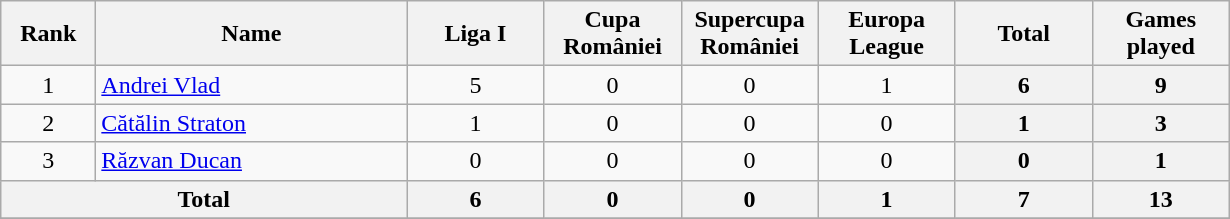<table class="wikitable" style="text-align:center;">
<tr>
<th style="width:56px;">Rank</th>
<th style="width:200px;">Name</th>
<th style="width:84px;">Liga I</th>
<th style="width:84px;">Cupa României</th>
<th style="width:84px;">Supercupa României</th>
<th style="width:84px;">Europa League</th>
<th style="width:84px;">Total</th>
<th style="width:84px;">Games played</th>
</tr>
<tr>
<td>1</td>
<td align="left"> <a href='#'>Andrei Vlad</a></td>
<td>5</td>
<td>0</td>
<td>0</td>
<td>1</td>
<th>6</th>
<th>9</th>
</tr>
<tr>
<td>2</td>
<td align="left"> <a href='#'>Cătălin Straton</a></td>
<td>1</td>
<td>0</td>
<td>0</td>
<td>0</td>
<th>1</th>
<th>3</th>
</tr>
<tr>
<td>3</td>
<td align="left"> <a href='#'>Răzvan Ducan</a></td>
<td>0</td>
<td>0</td>
<td>0</td>
<td>0</td>
<th>0</th>
<th>1</th>
</tr>
<tr>
<th colspan="2">Total</th>
<th>6</th>
<th>0</th>
<th>0</th>
<th>1</th>
<th>7</th>
<th>13</th>
</tr>
<tr>
</tr>
</table>
